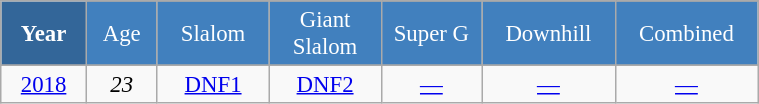<table class="wikitable" style="font-size:95%; text-align:center; border:grey solid 1px; border-collapse:collapse;" width="40%">
<tr style="background-color:#369; color:white;">
<td rowspan="2" colspan="1" width="4%"><strong>Year</strong></td>
</tr>
<tr style="background-color:#4180be; color:white;">
<td width="3%">Age</td>
<td width="5%">Slalom</td>
<td width="5%">Giant<br>Slalom</td>
<td width="5%">Super G</td>
<td width="5%">Downhill</td>
<td width="5%">Combined</td>
</tr>
<tr style="background-color:#8CB2D8; color:white;">
</tr>
<tr>
<td><a href='#'>2018</a></td>
<td><em>23</em></td>
<td><a href='#'>DNF1</a></td>
<td><a href='#'>DNF2</a></td>
<td><a href='#'>—</a></td>
<td><a href='#'>—</a></td>
<td><a href='#'>—</a></td>
</tr>
</table>
